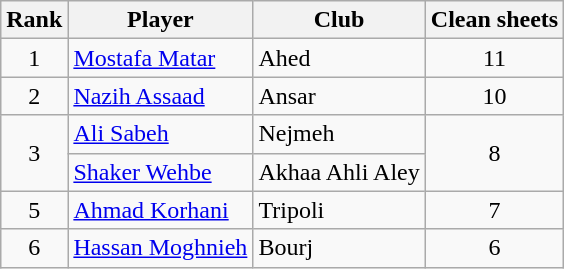<table class="wikitable" style="text-align:center">
<tr>
<th>Rank</th>
<th>Player</th>
<th>Club</th>
<th>Clean sheets</th>
</tr>
<tr>
<td>1</td>
<td align="left"> <a href='#'>Mostafa Matar</a></td>
<td align="left">Ahed</td>
<td>11</td>
</tr>
<tr>
<td>2</td>
<td align="left"> <a href='#'>Nazih Assaad</a></td>
<td align="left">Ansar</td>
<td>10</td>
</tr>
<tr>
<td rowspan="2">3</td>
<td align="left"> <a href='#'>Ali Sabeh</a></td>
<td align="left">Nejmeh</td>
<td rowspan="2">8</td>
</tr>
<tr>
<td align="left"> <a href='#'>Shaker Wehbe</a></td>
<td align="left">Akhaa Ahli Aley</td>
</tr>
<tr>
<td>5</td>
<td align="left"> <a href='#'>Ahmad Korhani</a></td>
<td align="left">Tripoli</td>
<td>7</td>
</tr>
<tr>
<td>6</td>
<td align="left"> <a href='#'>Hassan Moghnieh</a></td>
<td align="left">Bourj</td>
<td>6</td>
</tr>
</table>
